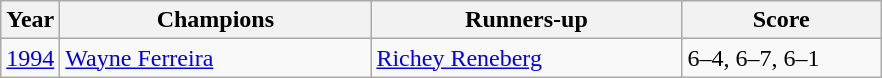<table class="wikitable">
<tr>
<th>Year</th>
<th width="200">Champions</th>
<th width="200">Runners-up</th>
<th width="125">Score</th>
</tr>
<tr>
<td><a href='#'>1994</a></td>
<td> <a href='#'>Wayne Ferreira</a></td>
<td> <a href='#'>Richey Reneberg</a></td>
<td>6–4, 6–7, 6–1</td>
</tr>
</table>
